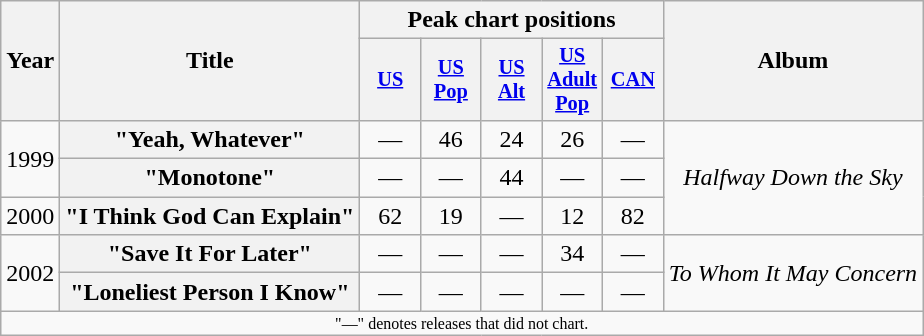<table class="wikitable plainrowheaders" style="text-align:center;">
<tr>
<th rowspan="2">Year</th>
<th rowspan="2">Title</th>
<th colspan="5">Peak chart positions</th>
<th rowspan="2">Album</th>
</tr>
<tr>
<th style="width:2.5em;font-size:85%"><a href='#'>US</a><br></th>
<th style="width:2.5em;font-size:85%"><a href='#'>US Pop</a><br></th>
<th style="width:2.5em;font-size:85%"><a href='#'>US<br>Alt</a><br></th>
<th style="width:2.5em;font-size:85%"><a href='#'>US Adult Pop</a><br></th>
<th style="width:2.5em;font-size:85%"><a href='#'>CAN</a><br></th>
</tr>
<tr>
<td style="text-align:center;" rowspan="2">1999</td>
<th scope="row">"Yeah, Whatever"</th>
<td>—</td>
<td>46</td>
<td>24</td>
<td>26</td>
<td>—</td>
<td rowspan="3"><em>Halfway Down the Sky</em></td>
</tr>
<tr>
<th scope="row">"Monotone"</th>
<td>—</td>
<td>—</td>
<td>44</td>
<td>—</td>
<td>—</td>
</tr>
<tr>
<td style="text-align:center;">2000</td>
<th scope="row">"I Think God Can Explain"</th>
<td>62</td>
<td>19</td>
<td>—</td>
<td>12</td>
<td>82</td>
</tr>
<tr>
<td style="text-align:center;" rowspan="2">2002</td>
<th scope="row">"Save It For Later"</th>
<td>—</td>
<td>—</td>
<td>—</td>
<td>34</td>
<td>—</td>
<td rowspan="2"><em>To Whom It May Concern</em></td>
</tr>
<tr>
<th scope="row">"Loneliest Person I Know"</th>
<td>—</td>
<td>—</td>
<td>—</td>
<td>—</td>
<td>—</td>
</tr>
<tr>
<td colspan="8" style="text-align:center; font-size:8pt;">"—" denotes releases that did not chart.</td>
</tr>
</table>
